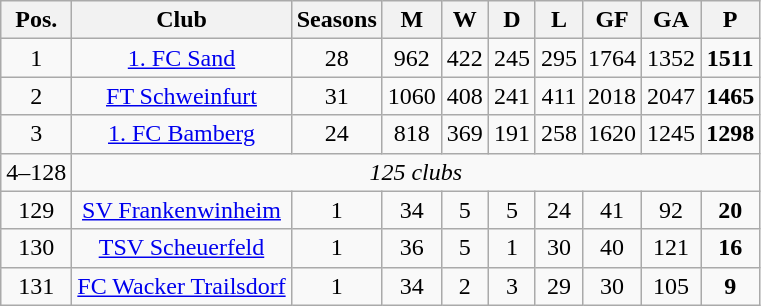<table class="wikitable sortable">
<tr>
<th>Pos.</th>
<th>Club</th>
<th>Seasons</th>
<th>M</th>
<th>W</th>
<th>D</th>
<th>L</th>
<th>GF</th>
<th>GA</th>
<th>P</th>
</tr>
<tr align="center">
<td>1</td>
<td><a href='#'>1. FC Sand</a></td>
<td>28</td>
<td>962</td>
<td>422</td>
<td>245</td>
<td>295</td>
<td>1764</td>
<td>1352</td>
<td><strong>1511</strong></td>
</tr>
<tr align="center">
<td>2</td>
<td><a href='#'>FT Schweinfurt</a></td>
<td>31</td>
<td>1060</td>
<td>408</td>
<td>241</td>
<td>411</td>
<td>2018</td>
<td>2047</td>
<td><strong>1465</strong></td>
</tr>
<tr align="center">
<td>3</td>
<td><a href='#'>1. FC Bamberg</a></td>
<td>24</td>
<td>818</td>
<td>369</td>
<td>191</td>
<td>258</td>
<td>1620</td>
<td>1245</td>
<td><strong>1298</strong></td>
</tr>
<tr align="center">
<td>4–128</td>
<td colspan=9><em>125 clubs</em></td>
</tr>
<tr align="center">
<td>129</td>
<td><a href='#'>SV Frankenwinheim</a></td>
<td>1</td>
<td>34</td>
<td>5</td>
<td>5</td>
<td>24</td>
<td>41</td>
<td>92</td>
<td><strong>20</strong></td>
</tr>
<tr align="center">
<td>130</td>
<td><a href='#'>TSV Scheuerfeld</a></td>
<td>1</td>
<td>36</td>
<td>5</td>
<td>1</td>
<td>30</td>
<td>40</td>
<td>121</td>
<td><strong>16</strong></td>
</tr>
<tr align="center">
<td>131</td>
<td><a href='#'>FC Wacker Trailsdorf</a></td>
<td>1</td>
<td>34</td>
<td>2</td>
<td>3</td>
<td>29</td>
<td>30</td>
<td>105</td>
<td><strong>9</strong></td>
</tr>
</table>
